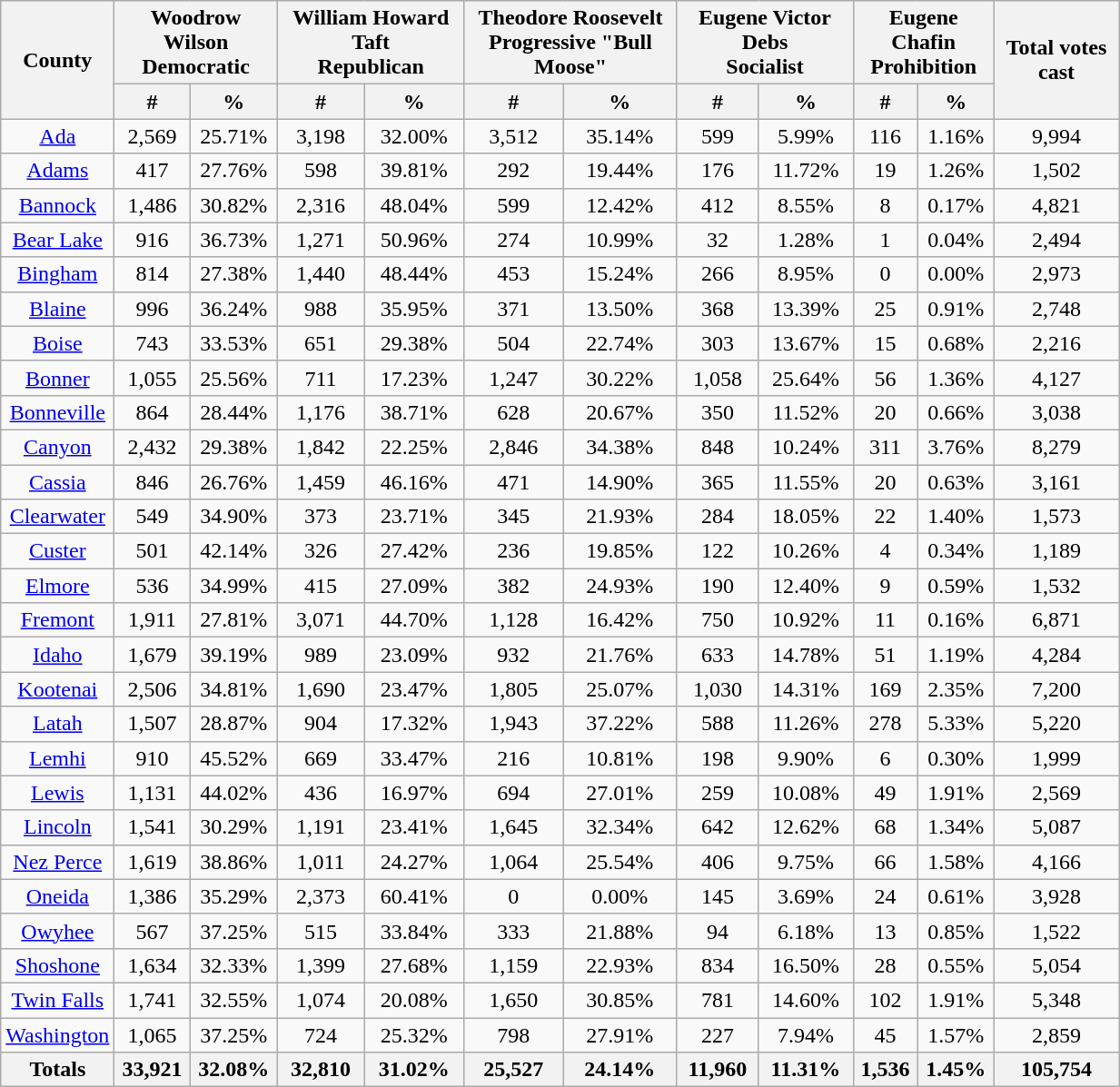<table width="65%" class="wikitable sortable">
<tr>
<th style="text-align:center;" rowspan="2">County</th>
<th style="text-align:center;" colspan="2">Woodrow Wilson<br>Democratic</th>
<th style="text-align:center;" colspan="2">William Howard Taft<br>Republican</th>
<th style="text-align:center;" colspan="2">Theodore Roosevelt<br>Progressive "Bull Moose"</th>
<th style="text-align:center;" colspan="2">Eugene Victor Debs<br>Socialist</th>
<th style="text-align:center;" colspan="2">Eugene Chafin<br>Prohibition</th>
<th style="text-align:center;" rowspan="2">Total votes cast</th>
</tr>
<tr>
<th style="text-align:center;" data-sort-type="number">#</th>
<th style="text-align:center;" data-sort-type="number">%</th>
<th style="text-align:center;" data-sort-type="number">#</th>
<th style="text-align:center;" data-sort-type="number">%</th>
<th style="text-align:center;" data-sort-type="number">#</th>
<th style="text-align:center;" data-sort-type="number">%</th>
<th style="text-align:center;" data-sort-type="number">#</th>
<th style="text-align:center;" data-sort-type="number">%</th>
<th style="text-align:center;" data-sort-type="number">#</th>
<th style="text-align:center;" data-sort-type="number">%</th>
</tr>
<tr style="text-align:center;">
<td><a href='#'>Ada</a></td>
<td>2,569</td>
<td>25.71%</td>
<td>3,198</td>
<td>32.00%</td>
<td>3,512</td>
<td>35.14%</td>
<td>599</td>
<td>5.99%</td>
<td>116</td>
<td>1.16%</td>
<td>9,994</td>
</tr>
<tr style="text-align:center;">
<td><a href='#'>Adams</a></td>
<td>417</td>
<td>27.76%</td>
<td>598</td>
<td>39.81%</td>
<td>292</td>
<td>19.44%</td>
<td>176</td>
<td>11.72%</td>
<td>19</td>
<td>1.26%</td>
<td>1,502</td>
</tr>
<tr style="text-align:center;">
<td><a href='#'>Bannock</a></td>
<td>1,486</td>
<td>30.82%</td>
<td>2,316</td>
<td>48.04%</td>
<td>599</td>
<td>12.42%</td>
<td>412</td>
<td>8.55%</td>
<td>8</td>
<td>0.17%</td>
<td>4,821</td>
</tr>
<tr style="text-align:center;">
<td><a href='#'>Bear Lake</a></td>
<td>916</td>
<td>36.73%</td>
<td>1,271</td>
<td>50.96%</td>
<td>274</td>
<td>10.99%</td>
<td>32</td>
<td>1.28%</td>
<td>1</td>
<td>0.04%</td>
<td>2,494</td>
</tr>
<tr style="text-align:center;">
<td><a href='#'>Bingham</a></td>
<td>814</td>
<td>27.38%</td>
<td>1,440</td>
<td>48.44%</td>
<td>453</td>
<td>15.24%</td>
<td>266</td>
<td>8.95%</td>
<td>0</td>
<td>0.00%</td>
<td>2,973</td>
</tr>
<tr style="text-align:center;">
<td><a href='#'>Blaine</a></td>
<td>996</td>
<td>36.24%</td>
<td>988</td>
<td>35.95%</td>
<td>371</td>
<td>13.50%</td>
<td>368</td>
<td>13.39%</td>
<td>25</td>
<td>0.91%</td>
<td>2,748</td>
</tr>
<tr style="text-align:center;">
<td><a href='#'>Boise</a></td>
<td>743</td>
<td>33.53%</td>
<td>651</td>
<td>29.38%</td>
<td>504</td>
<td>22.74%</td>
<td>303</td>
<td>13.67%</td>
<td>15</td>
<td>0.68%</td>
<td>2,216</td>
</tr>
<tr style="text-align:center;">
<td><a href='#'>Bonner</a></td>
<td>1,055</td>
<td>25.56%</td>
<td>711</td>
<td>17.23%</td>
<td>1,247</td>
<td>30.22%</td>
<td>1,058</td>
<td>25.64%</td>
<td>56</td>
<td>1.36%</td>
<td>4,127</td>
</tr>
<tr style="text-align:center;">
<td><a href='#'>Bonneville</a></td>
<td>864</td>
<td>28.44%</td>
<td>1,176</td>
<td>38.71%</td>
<td>628</td>
<td>20.67%</td>
<td>350</td>
<td>11.52%</td>
<td>20</td>
<td>0.66%</td>
<td>3,038</td>
</tr>
<tr style="text-align:center;">
<td><a href='#'>Canyon</a></td>
<td>2,432</td>
<td>29.38%</td>
<td>1,842</td>
<td>22.25%</td>
<td>2,846</td>
<td>34.38%</td>
<td>848</td>
<td>10.24%</td>
<td>311</td>
<td>3.76%</td>
<td>8,279</td>
</tr>
<tr style="text-align:center;">
<td><a href='#'>Cassia</a></td>
<td>846</td>
<td>26.76%</td>
<td>1,459</td>
<td>46.16%</td>
<td>471</td>
<td>14.90%</td>
<td>365</td>
<td>11.55%</td>
<td>20</td>
<td>0.63%</td>
<td>3,161</td>
</tr>
<tr style="text-align:center;">
<td><a href='#'>Clearwater</a></td>
<td>549</td>
<td>34.90%</td>
<td>373</td>
<td>23.71%</td>
<td>345</td>
<td>21.93%</td>
<td>284</td>
<td>18.05%</td>
<td>22</td>
<td>1.40%</td>
<td>1,573</td>
</tr>
<tr style="text-align:center;">
<td><a href='#'>Custer</a></td>
<td>501</td>
<td>42.14%</td>
<td>326</td>
<td>27.42%</td>
<td>236</td>
<td>19.85%</td>
<td>122</td>
<td>10.26%</td>
<td>4</td>
<td>0.34%</td>
<td>1,189</td>
</tr>
<tr style="text-align:center;">
<td><a href='#'>Elmore</a></td>
<td>536</td>
<td>34.99%</td>
<td>415</td>
<td>27.09%</td>
<td>382</td>
<td>24.93%</td>
<td>190</td>
<td>12.40%</td>
<td>9</td>
<td>0.59%</td>
<td>1,532</td>
</tr>
<tr style="text-align:center;">
<td><a href='#'>Fremont</a></td>
<td>1,911</td>
<td>27.81%</td>
<td>3,071</td>
<td>44.70%</td>
<td>1,128</td>
<td>16.42%</td>
<td>750</td>
<td>10.92%</td>
<td>11</td>
<td>0.16%</td>
<td>6,871</td>
</tr>
<tr style="text-align:center;">
<td><a href='#'>Idaho</a></td>
<td>1,679</td>
<td>39.19%</td>
<td>989</td>
<td>23.09%</td>
<td>932</td>
<td>21.76%</td>
<td>633</td>
<td>14.78%</td>
<td>51</td>
<td>1.19%</td>
<td>4,284</td>
</tr>
<tr style="text-align:center;">
<td><a href='#'>Kootenai</a></td>
<td>2,506</td>
<td>34.81%</td>
<td>1,690</td>
<td>23.47%</td>
<td>1,805</td>
<td>25.07%</td>
<td>1,030</td>
<td>14.31%</td>
<td>169</td>
<td>2.35%</td>
<td>7,200</td>
</tr>
<tr style="text-align:center;">
<td><a href='#'>Latah</a></td>
<td>1,507</td>
<td>28.87%</td>
<td>904</td>
<td>17.32%</td>
<td>1,943</td>
<td>37.22%</td>
<td>588</td>
<td>11.26%</td>
<td>278</td>
<td>5.33%</td>
<td>5,220</td>
</tr>
<tr style="text-align:center;">
<td><a href='#'>Lemhi</a></td>
<td>910</td>
<td>45.52%</td>
<td>669</td>
<td>33.47%</td>
<td>216</td>
<td>10.81%</td>
<td>198</td>
<td>9.90%</td>
<td>6</td>
<td>0.30%</td>
<td>1,999</td>
</tr>
<tr style="text-align:center;">
<td><a href='#'>Lewis</a></td>
<td>1,131</td>
<td>44.02%</td>
<td>436</td>
<td>16.97%</td>
<td>694</td>
<td>27.01%</td>
<td>259</td>
<td>10.08%</td>
<td>49</td>
<td>1.91%</td>
<td>2,569</td>
</tr>
<tr style="text-align:center;">
<td><a href='#'>Lincoln</a></td>
<td>1,541</td>
<td>30.29%</td>
<td>1,191</td>
<td>23.41%</td>
<td>1,645</td>
<td>32.34%</td>
<td>642</td>
<td>12.62%</td>
<td>68</td>
<td>1.34%</td>
<td>5,087</td>
</tr>
<tr style="text-align:center;">
<td><a href='#'>Nez Perce</a></td>
<td>1,619</td>
<td>38.86%</td>
<td>1,011</td>
<td>24.27%</td>
<td>1,064</td>
<td>25.54%</td>
<td>406</td>
<td>9.75%</td>
<td>66</td>
<td>1.58%</td>
<td>4,166</td>
</tr>
<tr style="text-align:center;">
<td><a href='#'>Oneida</a></td>
<td>1,386</td>
<td>35.29%</td>
<td>2,373</td>
<td>60.41%</td>
<td>0</td>
<td>0.00%</td>
<td>145</td>
<td>3.69%</td>
<td>24</td>
<td>0.61%</td>
<td>3,928</td>
</tr>
<tr style="text-align:center;">
<td><a href='#'>Owyhee</a></td>
<td>567</td>
<td>37.25%</td>
<td>515</td>
<td>33.84%</td>
<td>333</td>
<td>21.88%</td>
<td>94</td>
<td>6.18%</td>
<td>13</td>
<td>0.85%</td>
<td>1,522</td>
</tr>
<tr style="text-align:center;">
<td><a href='#'>Shoshone</a></td>
<td>1,634</td>
<td>32.33%</td>
<td>1,399</td>
<td>27.68%</td>
<td>1,159</td>
<td>22.93%</td>
<td>834</td>
<td>16.50%</td>
<td>28</td>
<td>0.55%</td>
<td>5,054</td>
</tr>
<tr style="text-align:center;">
<td><a href='#'>Twin Falls</a></td>
<td>1,741</td>
<td>32.55%</td>
<td>1,074</td>
<td>20.08%</td>
<td>1,650</td>
<td>30.85%</td>
<td>781</td>
<td>14.60%</td>
<td>102</td>
<td>1.91%</td>
<td>5,348</td>
</tr>
<tr style="text-align:center;">
<td><a href='#'>Washington</a></td>
<td>1,065</td>
<td>37.25%</td>
<td>724</td>
<td>25.32%</td>
<td>798</td>
<td>27.91%</td>
<td>227</td>
<td>7.94%</td>
<td>45</td>
<td>1.57%</td>
<td>2,859</td>
</tr>
<tr style="text-align:center;">
<th>Totals</th>
<th>33,921</th>
<th>32.08%</th>
<th>32,810</th>
<th>31.02%</th>
<th>25,527</th>
<th>24.14%</th>
<th>11,960</th>
<th>11.31%</th>
<th>1,536</th>
<th>1.45%</th>
<th>105,754</th>
</tr>
</table>
